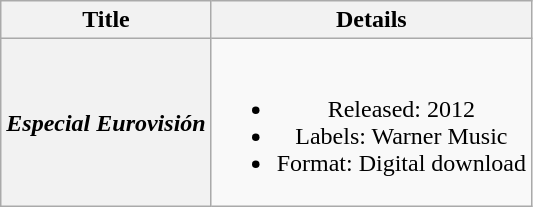<table class="wikitable plainrowheaders" style="text-align:center;">
<tr>
<th scope="col">Title</th>
<th scope="col">Details</th>
</tr>
<tr>
<th scope="row"><em>Especial Eurovisión</em></th>
<td><br><ul><li>Released: 2012</li><li>Labels: Warner Music</li><li>Format: Digital download</li></ul></td>
</tr>
</table>
